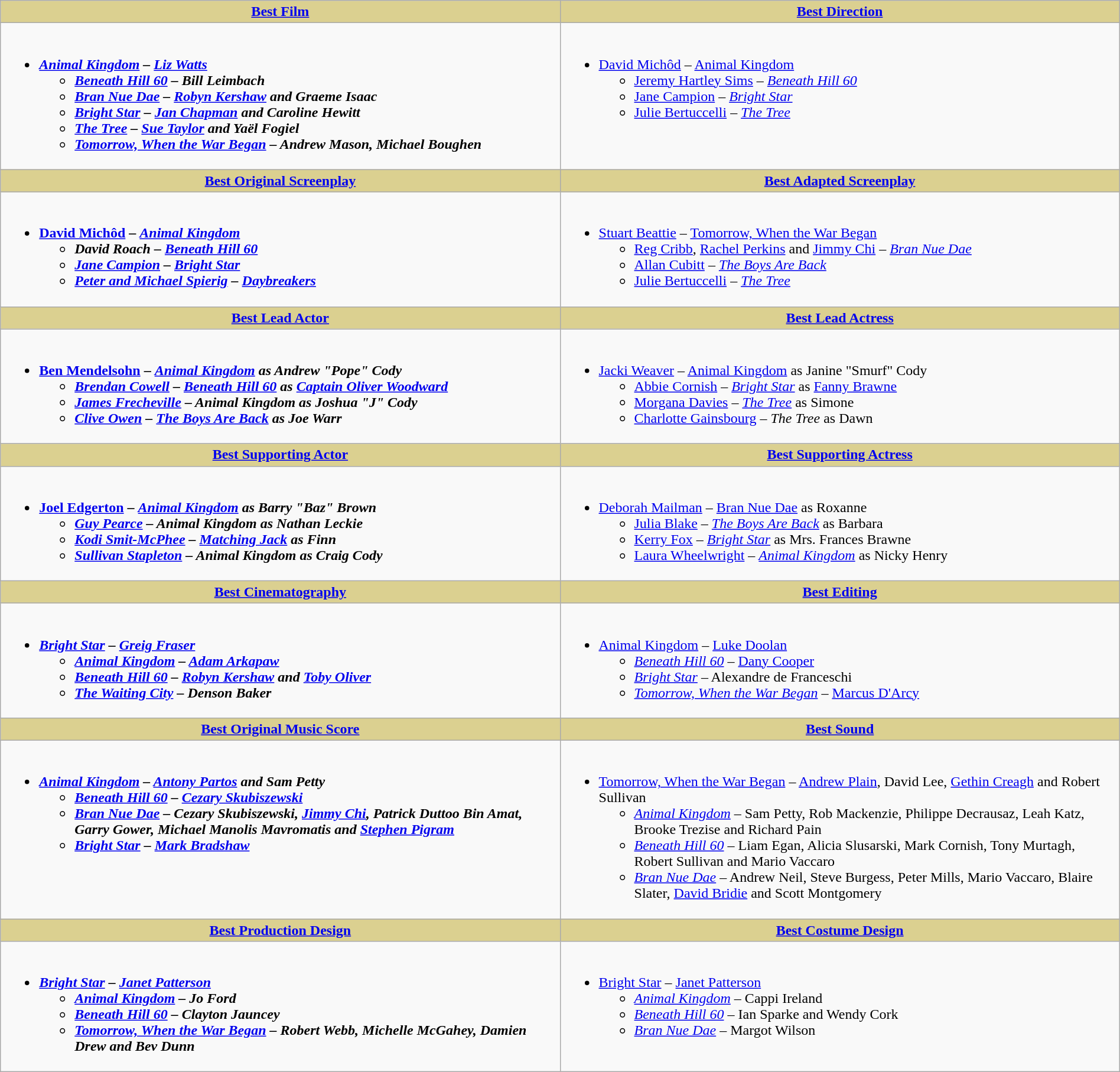<table class="wikitable" style="width:100%">
<tr>
<th style="background:#dbd090; width:50%"><a href='#'>Best Film</a></th>
<th style="background:#dbd090; width:50%"><a href='#'>Best Direction</a></th>
</tr>
<tr>
<td valign="top"><br><ul><li><strong><em><a href='#'>Animal Kingdom</a><em> – <a href='#'>Liz Watts</a><strong><ul><li></em><a href='#'>Beneath Hill 60</a><em> – Bill Leimbach</li><li></em><a href='#'>Bran Nue Dae</a><em> – <a href='#'>Robyn Kershaw</a> and Graeme Isaac</li><li></em><a href='#'>Bright Star</a><em> – <a href='#'>Jan Chapman</a> and Caroline Hewitt</li><li></em><a href='#'>The Tree</a><em> – <a href='#'>Sue Taylor</a> and Yaël Fogiel</li><li></em><a href='#'>Tomorrow, When the War Began</a><em> – Andrew Mason, Michael Boughen</li></ul></li></ul></td>
<td valign="top"><br><ul><li></strong><a href='#'>David Michôd</a> – </em><a href='#'>Animal Kingdom</a></em></strong><ul><li><a href='#'>Jeremy Hartley Sims</a> – <em><a href='#'>Beneath Hill 60</a></em></li><li><a href='#'>Jane Campion</a> – <em><a href='#'>Bright Star</a></em></li><li><a href='#'>Julie Bertuccelli</a> – <em><a href='#'>The Tree</a></em></li></ul></li></ul></td>
</tr>
<tr>
<th style="background:#dbd090; width:50%"><a href='#'>Best Original Screenplay</a></th>
<th style="background:#dbd090; width:50%"><a href='#'>Best Adapted Screenplay</a></th>
</tr>
<tr>
<td valign="top"><br><ul><li><strong><a href='#'>David Michôd</a> – <em><a href='#'>Animal Kingdom</a><strong><em><ul><li>David Roach – </em><a href='#'>Beneath Hill 60</a><em></li><li><a href='#'>Jane Campion</a> – </em><a href='#'>Bright Star</a><em></li><li><a href='#'>Peter and Michael Spierig</a> – </em><a href='#'>Daybreakers</a><em></li></ul></li></ul></td>
<td valign="top"><br><ul><li></strong><a href='#'>Stuart Beattie</a> – </em><a href='#'>Tomorrow, When the War Began</a></em></strong><ul><li><a href='#'>Reg Cribb</a>, <a href='#'>Rachel Perkins</a> and <a href='#'>Jimmy Chi</a> – <em><a href='#'>Bran Nue Dae</a></em></li><li><a href='#'>Allan Cubitt</a> – <em><a href='#'>The Boys Are Back</a></em></li><li><a href='#'>Julie Bertuccelli</a> – <em><a href='#'>The Tree</a></em></li></ul></li></ul></td>
</tr>
<tr>
<th style="background:#dbd090; width:50%"><a href='#'>Best Lead Actor</a></th>
<th style="background:#dbd090; width:50%"><a href='#'>Best Lead Actress</a></th>
</tr>
<tr>
<td valign="top"><br><ul><li><strong><a href='#'>Ben Mendelsohn</a> – <em><a href='#'>Animal Kingdom</a><strong><em> as Andrew "Pope" Cody<ul><li><a href='#'>Brendan Cowell</a> – </em><a href='#'>Beneath Hill 60</a><em> as <a href='#'>Captain Oliver Woodward</a></li><li><a href='#'>James Frecheville</a> – </em>Animal Kingdom<em> as Joshua "J" Cody</li><li><a href='#'>Clive Owen</a> – </em><a href='#'>The Boys Are Back</a><em> as Joe Warr</li></ul></li></ul></td>
<td valign="top"><br><ul><li></strong><a href='#'>Jacki Weaver</a> – </em><a href='#'>Animal Kingdom</a></em></strong> as Janine "Smurf" Cody<ul><li><a href='#'>Abbie Cornish</a> – <em><a href='#'>Bright Star</a></em> as <a href='#'>Fanny Brawne</a></li><li><a href='#'>Morgana Davies</a> – <em><a href='#'>The Tree</a></em> as Simone</li><li><a href='#'>Charlotte Gainsbourg</a> – <em>The Tree</em> as Dawn</li></ul></li></ul></td>
</tr>
<tr>
<th style="background:#dbd090; width:50%"><a href='#'>Best Supporting Actor</a></th>
<th style="background:#dbd090; width:50%"><a href='#'>Best Supporting Actress</a></th>
</tr>
<tr>
<td valign="top"><br><ul><li><strong><a href='#'>Joel Edgerton</a> – <em><a href='#'>Animal Kingdom</a><strong><em> as Barry "Baz" Brown<ul><li><a href='#'>Guy Pearce</a> – </em>Animal Kingdom<em> as Nathan Leckie</li><li><a href='#'>Kodi Smit-McPhee</a> – </em><a href='#'>Matching Jack</a><em> as Finn</li><li><a href='#'>Sullivan Stapleton</a> – </em>Animal Kingdom<em> as Craig Cody</li></ul></li></ul></td>
<td valign="top"><br><ul><li></strong><a href='#'>Deborah Mailman</a> – </em><a href='#'>Bran Nue Dae</a></em></strong> as Roxanne<ul><li><a href='#'>Julia Blake</a> – <em><a href='#'>The Boys Are Back</a></em> as Barbara</li><li><a href='#'>Kerry Fox</a> – <em><a href='#'>Bright Star</a></em> as Mrs. Frances Brawne</li><li><a href='#'>Laura Wheelwright</a> – <em><a href='#'>Animal Kingdom</a></em> as Nicky Henry</li></ul></li></ul></td>
</tr>
<tr>
<th style="background:#dbd090; width:50%"><a href='#'>Best Cinematography</a></th>
<th style="background:#dbd090; width:50%"><a href='#'>Best Editing</a></th>
</tr>
<tr>
<td valign="top"><br><ul><li><strong><em><a href='#'>Bright Star</a><em> – <a href='#'>Greig Fraser</a><strong><ul><li></em><a href='#'>Animal Kingdom</a><em> – <a href='#'>Adam Arkapaw</a></li><li></em><a href='#'>Beneath Hill 60</a><em> – <a href='#'>Robyn Kershaw</a> and <a href='#'>Toby Oliver</a></li><li></em><a href='#'>The Waiting City</a><em> – Denson Baker</li></ul></li></ul></td>
<td valign="top"><br><ul><li></em></strong><a href='#'>Animal Kingdom</a></em> – <a href='#'>Luke Doolan</a></strong><ul><li><em><a href='#'>Beneath Hill 60</a></em> – <a href='#'>Dany Cooper</a></li><li><em><a href='#'>Bright Star</a></em> – Alexandre de Franceschi</li><li><em><a href='#'>Tomorrow, When the War Began</a></em> – <a href='#'>Marcus D'Arcy</a></li></ul></li></ul></td>
</tr>
<tr>
<th style="background:#dbd090; width:50%"><a href='#'>Best Original Music Score</a></th>
<th style="background:#dbd090; width:50%"><a href='#'>Best Sound</a></th>
</tr>
<tr>
<td valign="top"><br><ul><li><strong><em><a href='#'>Animal Kingdom</a><em> –  <a href='#'>Antony Partos</a> and Sam Petty<strong><ul><li></em><a href='#'>Beneath Hill 60</a><em> – <a href='#'>Cezary Skubiszewski</a></li><li></em><a href='#'>Bran Nue Dae</a><em> – Cezary Skubiszewski, <a href='#'>Jimmy Chi</a>, Patrick Duttoo Bin Amat, Garry Gower, Michael Manolis Mavromatis and <a href='#'>Stephen Pigram</a></li><li></em><a href='#'>Bright Star</a><em> – <a href='#'>Mark Bradshaw</a></li></ul></li></ul></td>
<td valign="top"><br><ul><li></em></strong><a href='#'>Tomorrow, When the War Began</a></em> – <a href='#'>Andrew Plain</a>, David Lee, <a href='#'>Gethin Creagh</a> and Robert Sullivan</strong><ul><li><em><a href='#'>Animal Kingdom</a></em> – Sam Petty, Rob Mackenzie, Philippe Decrausaz, Leah Katz, Brooke Trezise and Richard Pain</li><li><em><a href='#'>Beneath Hill 60</a></em> – Liam Egan, Alicia Slusarski, Mark Cornish, Tony Murtagh, Robert Sullivan and Mario Vaccaro</li><li><em><a href='#'>Bran Nue Dae</a></em> – Andrew Neil, Steve Burgess, Peter Mills, Mario Vaccaro, Blaire Slater, <a href='#'>David Bridie</a> and Scott Montgomery</li></ul></li></ul></td>
</tr>
<tr>
<th style="background:#dbd090; width:50%"><a href='#'>Best Production Design</a></th>
<th style="background:#dbd090; width:50%"><a href='#'>Best Costume Design</a></th>
</tr>
<tr>
<td valign="top"><br><ul><li><strong><em><a href='#'>Bright Star</a><em> –  <a href='#'>Janet Patterson</a><strong><ul><li></em><a href='#'>Animal Kingdom</a><em> – Jo Ford</li><li></em><a href='#'>Beneath Hill 60</a><em> – Clayton Jauncey</li><li></em><a href='#'>Tomorrow, When the War Began</a><em> – Robert Webb, Michelle McGahey, Damien Drew and Bev Dunn</li></ul></li></ul></td>
<td valign="top"><br><ul><li></em></strong><a href='#'>Bright Star</a></em> – <a href='#'>Janet Patterson</a></strong><ul><li><em><a href='#'>Animal Kingdom</a></em> – Cappi Ireland</li><li><em><a href='#'>Beneath Hill 60</a></em> – Ian Sparke and Wendy Cork</li><li><em><a href='#'>Bran Nue Dae</a></em> – Margot Wilson</li></ul></li></ul></td>
</tr>
</table>
